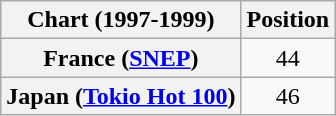<table class="wikitable sortable plainrowheaders" style="text-align:center;">
<tr>
<th>Chart (1997-1999)</th>
<th>Position</th>
</tr>
<tr>
<th scope="row">France (<a href='#'>SNEP</a>)</th>
<td>44</td>
</tr>
<tr>
<th scope="row">Japan (<a href='#'>Tokio Hot 100</a>)</th>
<td>46</td>
</tr>
</table>
